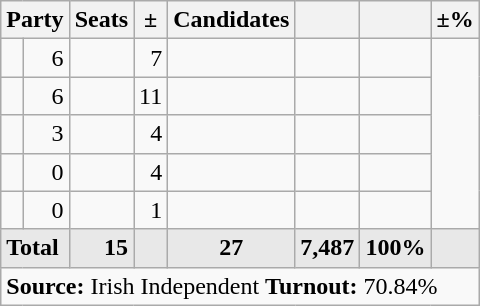<table class=wikitable>
<tr>
<th colspan=2 align=center>Party</th>
<th>Seats</th>
<th>±</th>
<th>Candidates</th>
<th></th>
<th></th>
<th>±%</th>
</tr>
<tr>
<td></td>
<td align=right>6</td>
<td align=right></td>
<td align=right>7</td>
<td align=right></td>
<td align=right></td>
<td align=right></td>
</tr>
<tr>
<td></td>
<td align=right>6</td>
<td align=right></td>
<td align=right>11</td>
<td align=right></td>
<td align=right></td>
<td align=right></td>
</tr>
<tr>
<td></td>
<td align=right>3</td>
<td align=right></td>
<td align=right>4</td>
<td align=right></td>
<td align=right></td>
<td align=right></td>
</tr>
<tr>
<td></td>
<td align=right>0</td>
<td align=right></td>
<td align=right>4</td>
<td align=right></td>
<td align=right></td>
<td align=right></td>
</tr>
<tr>
<td></td>
<td align=right>0</td>
<td align=right></td>
<td align=right>1</td>
<td align=right></td>
<td align=right></td>
<td align=right></td>
</tr>
<tr style="font-weight:bold; background:rgb(232,232,232);">
<td colspan=2>Total</td>
<td align=right>15</td>
<td align=center></td>
<td align=center>27</td>
<td align=right>7,487</td>
<td align=center>100%</td>
<td></td>
</tr>
<tr>
<td colspan=8 align=left><strong>Source:</strong> Irish Independent <strong>Turnout:</strong> 70.84%</td>
</tr>
</table>
